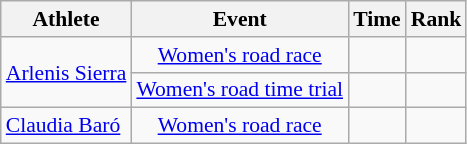<table class="wikitable" style="font-size:90%">
<tr>
<th>Athlete</th>
<th>Event</th>
<th>Time</th>
<th>Rank</th>
</tr>
<tr>
<td rowspan=2><a href='#'>Arlenis Sierra</a></td>
<td align=center><a href='#'>Women's road race</a></td>
<td></td>
<td></td>
</tr>
<tr>
<td align=center><a href='#'>Women's road time trial</a></td>
<td></td>
<td></td>
</tr>
<tr>
<td><a href='#'>Claudia Baró</a></td>
<td align=center><a href='#'>Women's road race</a></td>
<td></td>
<td></td>
</tr>
</table>
